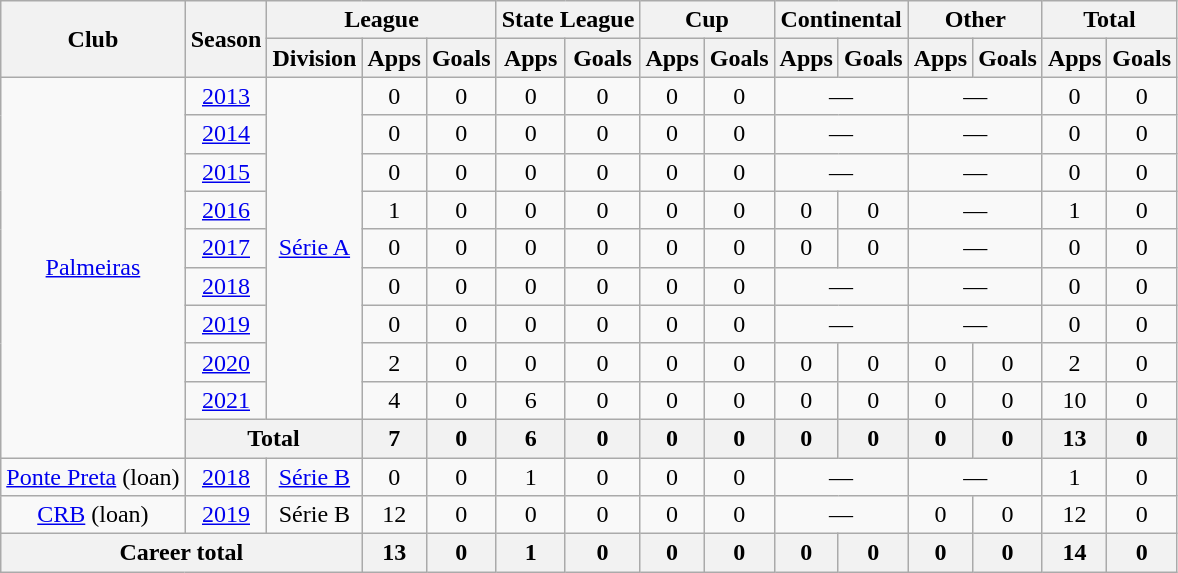<table class="wikitable" style="text-align: center">
<tr>
<th rowspan="2">Club</th>
<th rowspan="2">Season</th>
<th colspan="3">League</th>
<th colspan="2">State League</th>
<th colspan="2">Cup</th>
<th colspan="2">Continental</th>
<th colspan="2">Other</th>
<th colspan="2">Total</th>
</tr>
<tr>
<th>Division</th>
<th>Apps</th>
<th>Goals</th>
<th>Apps</th>
<th>Goals</th>
<th>Apps</th>
<th>Goals</th>
<th>Apps</th>
<th>Goals</th>
<th>Apps</th>
<th>Goals</th>
<th>Apps</th>
<th>Goals</th>
</tr>
<tr>
<td rowspan="10"><a href='#'>Palmeiras</a></td>
<td><a href='#'>2013</a></td>
<td rowspan="9"><a href='#'>Série A</a></td>
<td>0</td>
<td>0</td>
<td>0</td>
<td>0</td>
<td>0</td>
<td>0</td>
<td colspan="2">—</td>
<td colspan="2">—</td>
<td>0</td>
<td>0</td>
</tr>
<tr>
<td><a href='#'>2014</a></td>
<td>0</td>
<td>0</td>
<td>0</td>
<td>0</td>
<td>0</td>
<td>0</td>
<td colspan="2">—</td>
<td colspan="2">—</td>
<td>0</td>
<td>0</td>
</tr>
<tr>
<td><a href='#'>2015</a></td>
<td>0</td>
<td>0</td>
<td>0</td>
<td>0</td>
<td>0</td>
<td>0</td>
<td colspan="2">—</td>
<td colspan="2">—</td>
<td>0</td>
<td>0</td>
</tr>
<tr>
<td><a href='#'>2016</a></td>
<td>1</td>
<td>0</td>
<td>0</td>
<td>0</td>
<td>0</td>
<td>0</td>
<td>0</td>
<td>0</td>
<td colspan="2">—</td>
<td>1</td>
<td>0</td>
</tr>
<tr>
<td><a href='#'>2017</a></td>
<td>0</td>
<td>0</td>
<td>0</td>
<td>0</td>
<td>0</td>
<td>0</td>
<td>0</td>
<td>0</td>
<td colspan="2">—</td>
<td>0</td>
<td>0</td>
</tr>
<tr>
<td><a href='#'>2018</a></td>
<td>0</td>
<td>0</td>
<td>0</td>
<td>0</td>
<td>0</td>
<td>0</td>
<td colspan="2">—</td>
<td colspan="2">—</td>
<td>0</td>
<td>0</td>
</tr>
<tr>
<td><a href='#'>2019</a></td>
<td>0</td>
<td>0</td>
<td>0</td>
<td>0</td>
<td>0</td>
<td>0</td>
<td colspan="2">—</td>
<td colspan="2">—</td>
<td>0</td>
<td>0</td>
</tr>
<tr>
<td><a href='#'>2020</a></td>
<td>2</td>
<td>0</td>
<td>0</td>
<td>0</td>
<td>0</td>
<td>0</td>
<td>0</td>
<td>0</td>
<td>0</td>
<td>0</td>
<td>2</td>
<td>0</td>
</tr>
<tr>
<td><a href='#'>2021</a></td>
<td>4</td>
<td>0</td>
<td>6</td>
<td>0</td>
<td>0</td>
<td>0</td>
<td>0</td>
<td>0</td>
<td>0</td>
<td>0</td>
<td>10</td>
<td>0</td>
</tr>
<tr>
<th colspan="2">Total</th>
<th>7</th>
<th>0</th>
<th>6</th>
<th>0</th>
<th>0</th>
<th>0</th>
<th>0</th>
<th>0</th>
<th>0</th>
<th>0</th>
<th>13</th>
<th>0</th>
</tr>
<tr>
<td><a href='#'>Ponte Preta</a> (loan)</td>
<td><a href='#'>2018</a></td>
<td><a href='#'>Série B</a></td>
<td>0</td>
<td>0</td>
<td>1</td>
<td>0</td>
<td>0</td>
<td>0</td>
<td colspan="2">—</td>
<td colspan="2">—</td>
<td>1</td>
<td>0</td>
</tr>
<tr>
<td><a href='#'>CRB</a> (loan)</td>
<td><a href='#'>2019</a></td>
<td>Série B</td>
<td>12</td>
<td>0</td>
<td>0</td>
<td>0</td>
<td>0</td>
<td>0</td>
<td colspan="2">—</td>
<td>0</td>
<td>0</td>
<td>12</td>
<td>0</td>
</tr>
<tr>
<th colspan="3"><strong>Career total</strong></th>
<th>13</th>
<th>0</th>
<th>1</th>
<th>0</th>
<th>0</th>
<th>0</th>
<th>0</th>
<th>0</th>
<th>0</th>
<th>0</th>
<th>14</th>
<th>0</th>
</tr>
</table>
